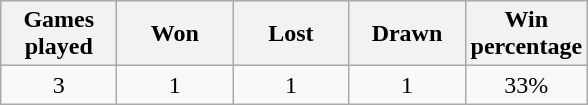<table class="wikitable" style="text-align:center">
<tr>
<th width="70">Games played</th>
<th width="70">Won</th>
<th width="70">Lost</th>
<th width="70">Drawn</th>
<th width="70">Win percentage</th>
</tr>
<tr>
<td>3</td>
<td>1</td>
<td>1</td>
<td>1</td>
<td>33%</td>
</tr>
</table>
